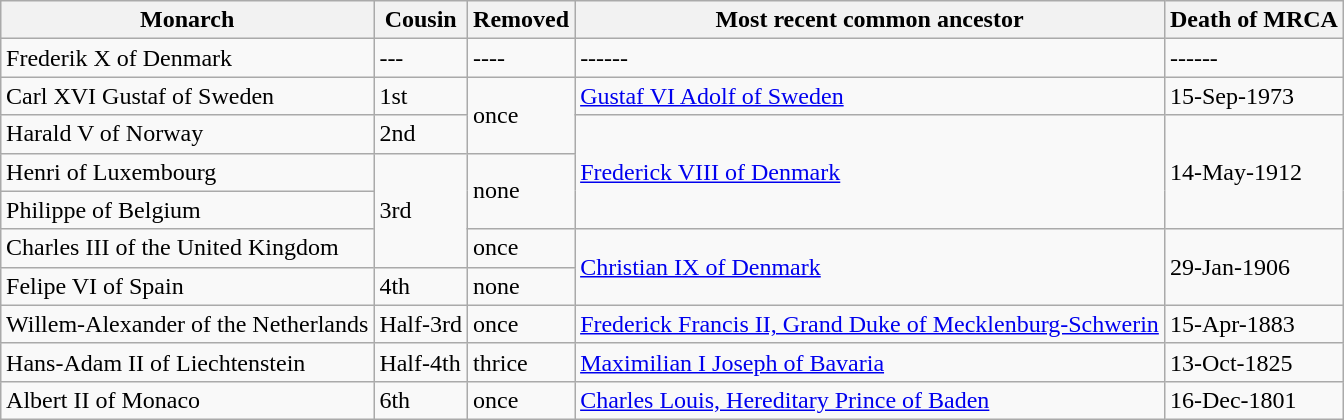<table class="wikitable" style="margin:1em auto 1em auto;">
<tr>
<th>Monarch</th>
<th>Cousin</th>
<th>Removed</th>
<th>Most recent common ancestor</th>
<th>Death of MRCA</th>
</tr>
<tr>
<td>Frederik X of Denmark</td>
<td>---</td>
<td>----</td>
<td>------</td>
<td>------</td>
</tr>
<tr>
<td>Carl XVI Gustaf of Sweden</td>
<td>1st</td>
<td rowspan="2">once</td>
<td><a href='#'>Gustaf VI Adolf of Sweden</a></td>
<td>15-Sep-1973</td>
</tr>
<tr>
<td>Harald V of Norway</td>
<td>2nd</td>
<td rowspan="3"><a href='#'>Frederick VIII of Denmark</a></td>
<td rowspan="3">14-May-1912</td>
</tr>
<tr>
<td>Henri of Luxembourg</td>
<td rowspan="3">3rd</td>
<td rowspan="2">none</td>
</tr>
<tr>
<td>Philippe of Belgium</td>
</tr>
<tr>
<td>Charles III of the United Kingdom</td>
<td>once</td>
<td rowspan="2"><a href='#'>Christian IX of Denmark</a></td>
<td rowspan="2">29-Jan-1906</td>
</tr>
<tr>
<td>Felipe VI of Spain</td>
<td>4th</td>
<td>none</td>
</tr>
<tr>
<td>Willem-Alexander of the Netherlands</td>
<td>Half-3rd</td>
<td>once</td>
<td><a href='#'>Frederick Francis II, Grand Duke of Mecklenburg-Schwerin</a></td>
<td>15-Apr-1883</td>
</tr>
<tr>
<td>Hans-Adam II of Liechtenstein</td>
<td>Half-4th</td>
<td>thrice</td>
<td><a href='#'>Maximilian I Joseph of Bavaria</a></td>
<td>13-Oct-1825</td>
</tr>
<tr>
<td>Albert II of Monaco</td>
<td>6th</td>
<td>once</td>
<td><a href='#'>Charles Louis, Hereditary Prince of Baden</a></td>
<td>16-Dec-1801</td>
</tr>
</table>
